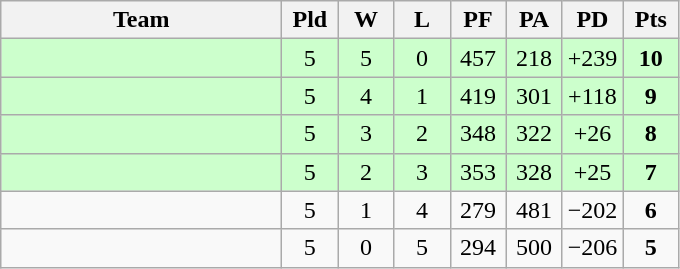<table class=wikitable style="text-align:center">
<tr>
<th width=180>Team</th>
<th width=30>Pld</th>
<th width=30>W</th>
<th width=30>L</th>
<th width=30>PF</th>
<th width=30>PA</th>
<th width=30>PD</th>
<th width=30>Pts</th>
</tr>
<tr align=center bgcolor="#ccffcc">
<td align=left></td>
<td>5</td>
<td>5</td>
<td>0</td>
<td>457</td>
<td>218</td>
<td>+239</td>
<td><strong>10</strong></td>
</tr>
<tr align=center bgcolor="#ccffcc">
<td align=left></td>
<td>5</td>
<td>4</td>
<td>1</td>
<td>419</td>
<td>301</td>
<td>+118</td>
<td><strong>9</strong></td>
</tr>
<tr align=center bgcolor="#ccffcc">
<td align=left></td>
<td>5</td>
<td>3</td>
<td>2</td>
<td>348</td>
<td>322</td>
<td>+26</td>
<td><strong>8</strong></td>
</tr>
<tr align=center bgcolor="#ccffcc">
<td align=left></td>
<td>5</td>
<td>2</td>
<td>3</td>
<td>353</td>
<td>328</td>
<td>+25</td>
<td><strong>7</strong></td>
</tr>
<tr>
<td align=left></td>
<td>5</td>
<td>1</td>
<td>4</td>
<td>279</td>
<td>481</td>
<td>−202</td>
<td><strong>6</strong></td>
</tr>
<tr>
<td align=left></td>
<td>5</td>
<td>0</td>
<td>5</td>
<td>294</td>
<td>500</td>
<td>−206</td>
<td><strong>5</strong></td>
</tr>
</table>
